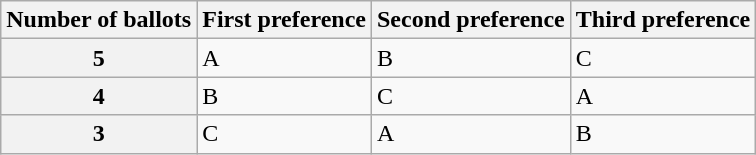<table class="wikitable">
<tr>
<th>Number of ballots</th>
<th>First preference</th>
<th>Second preference</th>
<th>Third preference</th>
</tr>
<tr>
<th>5</th>
<td>A</td>
<td>B</td>
<td>C</td>
</tr>
<tr>
<th>4</th>
<td>B</td>
<td>C</td>
<td>A</td>
</tr>
<tr>
<th>3</th>
<td>C</td>
<td>A</td>
<td>B</td>
</tr>
</table>
